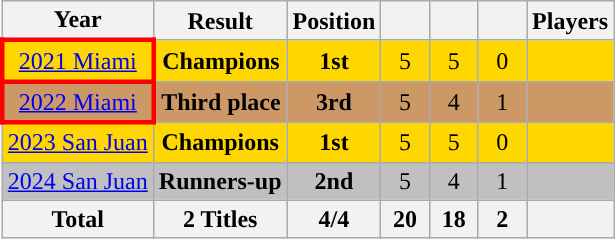<table class="wikitable" style="text-align: center;">
<tr>
<th>Year</th>
<th>Result</th>
<th>Position</th>
<th width=25px></th>
<th width=25px></th>
<th width=25px></th>
<th>Players</th>
</tr>
<tr bgcolor=gold>
<td style="border: 3px solid red" "text-align:left;"> <a href='#'>2021 Miami</a></td>
<td><strong>Champions</strong></td>
<td><strong>1st</strong></td>
<td>5</td>
<td>5</td>
<td>0</td>
<td></td>
</tr>
<tr bgcolor=cc9966>
<td style="border: 3px solid red" "text-align:left;"> <a href='#'>2022 Miami</a></td>
<td><strong>Third place</strong></td>
<td><strong>3rd</strong></td>
<td>5</td>
<td>4</td>
<td>1</td>
<td></td>
</tr>
<tr bgcolor=gold>
<td style="text-align:left;"> <a href='#'>2023 San Juan</a></td>
<td><strong>Champions</strong></td>
<td><strong>1st</strong></td>
<td>5</td>
<td>5</td>
<td>0</td>
<td></td>
</tr>
<tr bgcolor="silver">
<td style="text-align:left;"> <a href='#'>2024 San Juan</a></td>
<td><strong>Runners-up</strong></td>
<td><strong>2nd</strong></td>
<td>5</td>
<td>4</td>
<td>1</td>
<td></td>
</tr>
<tr>
<th>Total</th>
<th>2 Titles</th>
<th>4/4</th>
<th>20</th>
<th>18</th>
<th>2</th>
<th></th>
</tr>
</table>
